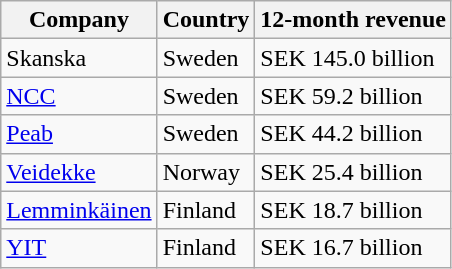<table class="wikitable">
<tr>
<th>Company</th>
<th>Country</th>
<th>12-month revenue</th>
</tr>
<tr>
<td>Skanska</td>
<td>Sweden</td>
<td>SEK 145.0 billion</td>
</tr>
<tr>
<td><a href='#'>NCC</a></td>
<td>Sweden</td>
<td>SEK 59.2 billion</td>
</tr>
<tr>
<td><a href='#'>Peab</a></td>
<td>Sweden</td>
<td>SEK 44.2 billion</td>
</tr>
<tr>
<td><a href='#'>Veidekke</a></td>
<td>Norway</td>
<td>SEK 25.4 billion</td>
</tr>
<tr>
<td><a href='#'>Lemminkäinen</a></td>
<td>Finland</td>
<td>SEK 18.7 billion</td>
</tr>
<tr>
<td><a href='#'>YIT</a></td>
<td>Finland</td>
<td>SEK 16.7 billion</td>
</tr>
</table>
